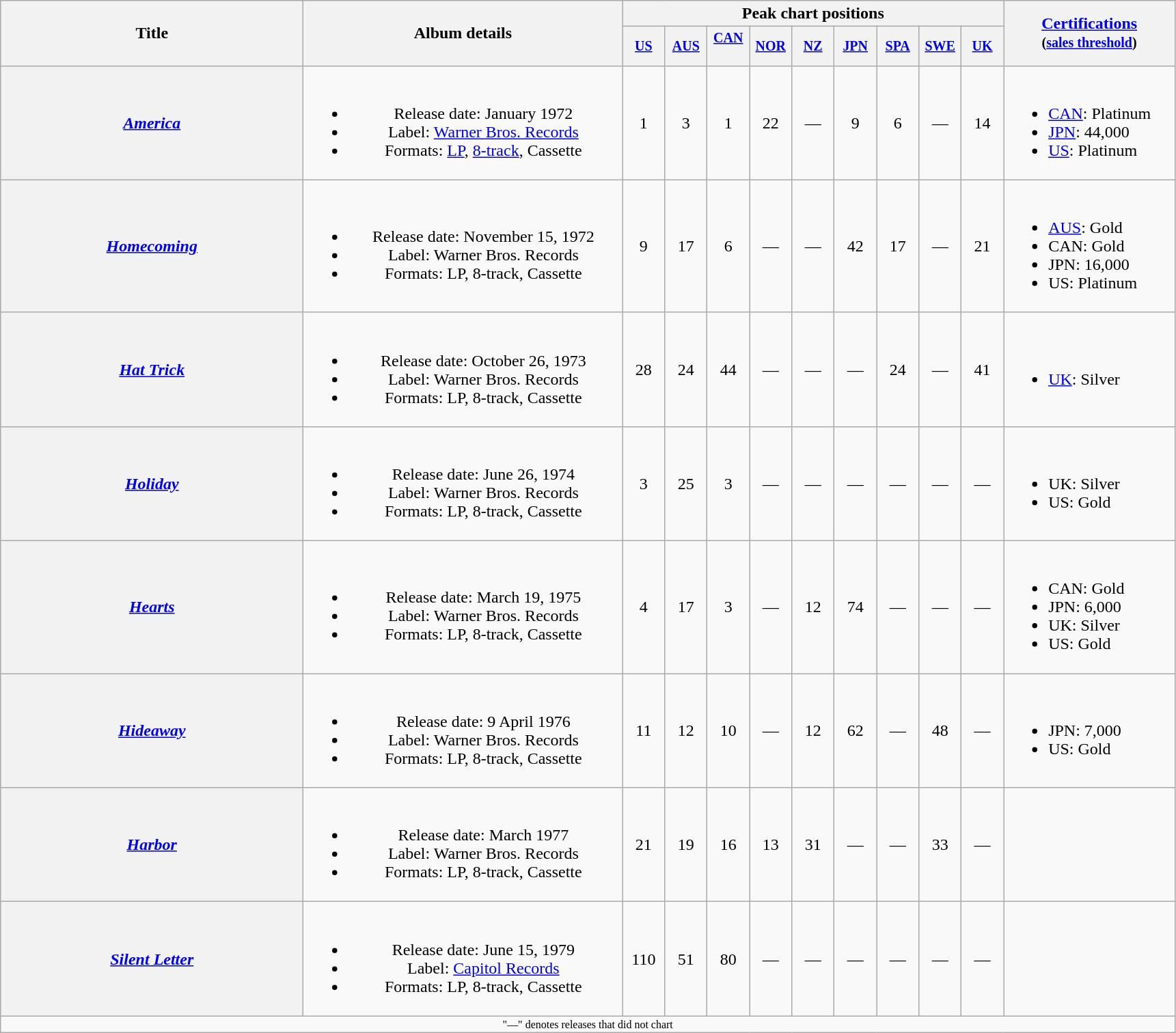<table class="wikitable plainrowheaders" style="text-align:center;">
<tr>
<th rowspan="2" style="width:18em;">Title</th>
<th rowspan="2" style="width:19em;">Album details</th>
<th colspan="9">Peak chart positions</th>
<th rowspan="2" style="width:10em;"><a href='#'>Certifications</a><br><small>(<a href='#'>sales threshold</a>)</small></th>
</tr>
<tr style="font-size:smaller;">
<th width="35"><a href='#'>US</a><br></th>
<th width="35"><a href='#'>AUS</a><br></th>
<th width="35"><a href='#'>CAN</a><br><br></th>
<th width="35"><a href='#'>NOR</a><br></th>
<th width="35"><a href='#'>NZ</a><br></th>
<th width="35"><a href='#'>JPN</a><br></th>
<th width="35"><a href='#'>SPA</a><br></th>
<th width="35"><a href='#'>SWE</a><br></th>
<th width="35"><a href='#'>UK</a><br></th>
</tr>
<tr>
<th scope="row"><em><a href='#'>America</a></em></th>
<td><br><ul><li>Release date: January 1972</li><li>Label: <a href='#'>Warner Bros. Records</a></li><li>Formats: <a href='#'>LP</a>, <a href='#'>8-track</a>, Cassette</li></ul></td>
<td>1</td>
<td>3</td>
<td>1</td>
<td>22</td>
<td>—</td>
<td>9</td>
<td>6</td>
<td>—</td>
<td>14</td>
<td align="left"><br><ul><li><a href='#'>CAN</a>: Platinum</li><li><a href='#'>JPN</a>: 44,000</li><li><a href='#'>US</a>: Platinum</li></ul></td>
</tr>
<tr>
<th scope="row"><em><a href='#'>Homecoming</a></em></th>
<td><br><ul><li>Release date: November 15, 1972</li><li>Label: Warner Bros. Records</li><li>Formats: LP, 8-track, Cassette</li></ul></td>
<td>9</td>
<td>17</td>
<td>6</td>
<td>—</td>
<td>—</td>
<td>42</td>
<td>17</td>
<td>—</td>
<td>21</td>
<td align="left"><br><ul><li><a href='#'>AUS</a>: Gold</li><li>CAN: Gold</li><li>JPN: 16,000</li><li>US: Platinum</li></ul></td>
</tr>
<tr>
<th scope="row"><em><a href='#'>Hat Trick</a></em></th>
<td><br><ul><li>Release date: October 26, 1973</li><li>Label: Warner Bros. Records</li><li>Formats: LP, 8-track, Cassette</li></ul></td>
<td>28</td>
<td>24</td>
<td>44</td>
<td>—</td>
<td>—</td>
<td>—</td>
<td>24</td>
<td>—</td>
<td>41</td>
<td align="left"><br><ul><li><a href='#'>UK</a>: Silver</li></ul></td>
</tr>
<tr>
<th scope="row"><em><a href='#'>Holiday</a></em></th>
<td><br><ul><li>Release date: June 26, 1974</li><li>Label: Warner Bros. Records</li><li>Formats: LP, 8-track, Cassette</li></ul></td>
<td>3</td>
<td>25</td>
<td>3</td>
<td>—</td>
<td>—</td>
<td>—</td>
<td>—</td>
<td>—</td>
<td>—</td>
<td align="left"><br><ul><li>UK: Silver</li><li>US: Gold</li></ul></td>
</tr>
<tr>
<th scope="row"><em><a href='#'>Hearts</a></em></th>
<td><br><ul><li>Release date: March 19, 1975</li><li>Label: Warner Bros. Records</li><li>Formats: LP, 8-track, Cassette</li></ul></td>
<td>4</td>
<td>17</td>
<td>3</td>
<td>—</td>
<td>12</td>
<td>74</td>
<td>—</td>
<td>—</td>
<td>—</td>
<td align="left"><br><ul><li>CAN: Gold</li><li>JPN: 6,000</li><li>UK: Silver</li><li>US: Gold</li></ul></td>
</tr>
<tr>
<th scope="row"><em><a href='#'>Hideaway</a></em></th>
<td><br><ul><li>Release date: 9 April 1976</li><li>Label: Warner Bros. Records</li><li>Formats: LP, 8-track, Cassette</li></ul></td>
<td>11</td>
<td>12</td>
<td>10</td>
<td>—</td>
<td>12</td>
<td>62</td>
<td>—</td>
<td>48</td>
<td>—</td>
<td align="left"><br><ul><li>JPN: 7,000</li><li>US: Gold</li></ul></td>
</tr>
<tr>
<th scope="row"><em><a href='#'>Harbor</a></em></th>
<td><br><ul><li>Release date: March 1977</li><li>Label: Warner Bros. Records</li><li>Formats: LP, 8-track, Cassette</li></ul></td>
<td>21</td>
<td>19</td>
<td>16</td>
<td>13</td>
<td>31</td>
<td>—</td>
<td>—</td>
<td>33</td>
<td>—</td>
<td></td>
</tr>
<tr>
<th scope="row"><em><a href='#'>Silent Letter</a></em></th>
<td><br><ul><li>Release date: June 15, 1979</li><li>Label: <a href='#'>Capitol Records</a></li><li>Formats: LP, 8-track, Cassette</li></ul></td>
<td>110</td>
<td>51</td>
<td>80</td>
<td>—</td>
<td>—</td>
<td>—</td>
<td>—</td>
<td>—</td>
<td>—</td>
<td></td>
</tr>
<tr>
<td colspan="12" style="font-size:8pt">"—" denotes releases that did not chart</td>
</tr>
</table>
